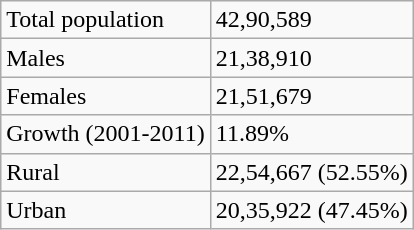<table class="wikitable sortable">
<tr>
<td>Total population</td>
<td>42,90,589</td>
</tr>
<tr>
<td>Males</td>
<td>21,38,910</td>
</tr>
<tr>
<td>Females</td>
<td>21,51,679</td>
</tr>
<tr>
<td>Growth (2001-2011)</td>
<td>11.89%</td>
</tr>
<tr>
<td>Rural</td>
<td>22,54,667 (52.55%)</td>
</tr>
<tr>
<td>Urban</td>
<td>20,35,922 (47.45%)</td>
</tr>
</table>
